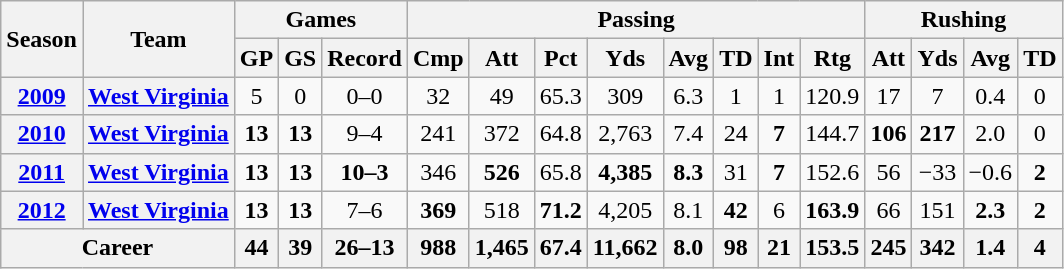<table class="wikitable" style="text-align: center;">
<tr>
<th rowspan="2">Season</th>
<th rowspan="2">Team</th>
<th colspan="3">Games</th>
<th colspan="8">Passing</th>
<th colspan="5">Rushing</th>
</tr>
<tr>
<th>GP</th>
<th>GS</th>
<th>Record</th>
<th>Cmp</th>
<th>Att</th>
<th>Pct</th>
<th>Yds</th>
<th>Avg</th>
<th>TD</th>
<th>Int</th>
<th>Rtg</th>
<th>Att</th>
<th>Yds</th>
<th>Avg</th>
<th>TD</th>
</tr>
<tr>
<th><a href='#'>2009</a></th>
<th><a href='#'>West Virginia</a></th>
<td>5</td>
<td>0</td>
<td>0–0</td>
<td>32</td>
<td>49</td>
<td>65.3</td>
<td>309</td>
<td>6.3</td>
<td>1</td>
<td>1</td>
<td>120.9</td>
<td>17</td>
<td>7</td>
<td>0.4</td>
<td>0</td>
</tr>
<tr>
<th><a href='#'>2010</a></th>
<th><a href='#'>West Virginia</a></th>
<td><strong>13</strong></td>
<td><strong>13</strong></td>
<td>9–4</td>
<td>241</td>
<td>372</td>
<td>64.8</td>
<td>2,763</td>
<td>7.4</td>
<td>24</td>
<td><strong>7</strong></td>
<td>144.7</td>
<td><strong>106</strong></td>
<td><strong>217</strong></td>
<td>2.0</td>
<td>0</td>
</tr>
<tr>
<th><a href='#'>2011</a></th>
<th><a href='#'>West Virginia</a></th>
<td><strong>13</strong></td>
<td><strong>13</strong></td>
<td><strong>10–3</strong></td>
<td>346</td>
<td><strong>526</strong></td>
<td>65.8</td>
<td><strong>4,385</strong></td>
<td><strong>8.3</strong></td>
<td>31</td>
<td><strong>7</strong></td>
<td>152.6</td>
<td>56</td>
<td>−33</td>
<td>−0.6</td>
<td><strong>2</strong></td>
</tr>
<tr>
<th><a href='#'>2012</a></th>
<th><a href='#'>West Virginia</a></th>
<td><strong>13</strong></td>
<td><strong>13</strong></td>
<td>7–6</td>
<td><strong>369</strong></td>
<td>518</td>
<td><strong>71.2</strong></td>
<td>4,205</td>
<td>8.1</td>
<td><strong>42</strong></td>
<td>6</td>
<td><strong>163.9</strong></td>
<td>66</td>
<td>151</td>
<td><strong>2.3</strong></td>
<td><strong>2</strong></td>
</tr>
<tr>
<th colspan="2">Career</th>
<th>44</th>
<th>39</th>
<th>26–13</th>
<th>988</th>
<th>1,465</th>
<th>67.4</th>
<th>11,662</th>
<th>8.0</th>
<th>98</th>
<th>21</th>
<th>153.5</th>
<th>245</th>
<th>342</th>
<th>1.4</th>
<th>4</th>
</tr>
</table>
